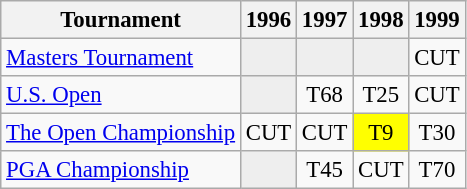<table class="wikitable" style="font-size:95%;text-align:center;">
<tr>
<th>Tournament</th>
<th>1996</th>
<th>1997</th>
<th>1998</th>
<th>1999</th>
</tr>
<tr>
<td align=left><a href='#'>Masters Tournament</a></td>
<td style="background:#eeeeee;"></td>
<td style="background:#eeeeee;"></td>
<td style="background:#eeeeee;"></td>
<td>CUT</td>
</tr>
<tr>
<td align=left><a href='#'>U.S. Open</a></td>
<td style="background:#eeeeee;"></td>
<td>T68</td>
<td>T25</td>
<td>CUT</td>
</tr>
<tr>
<td align=left><a href='#'>The Open Championship</a></td>
<td>CUT</td>
<td>CUT</td>
<td style="background:yellow;">T9</td>
<td>T30</td>
</tr>
<tr>
<td align=left><a href='#'>PGA Championship</a></td>
<td style="background:#eeeeee;"></td>
<td>T45</td>
<td>CUT</td>
<td>T70</td>
</tr>
</table>
